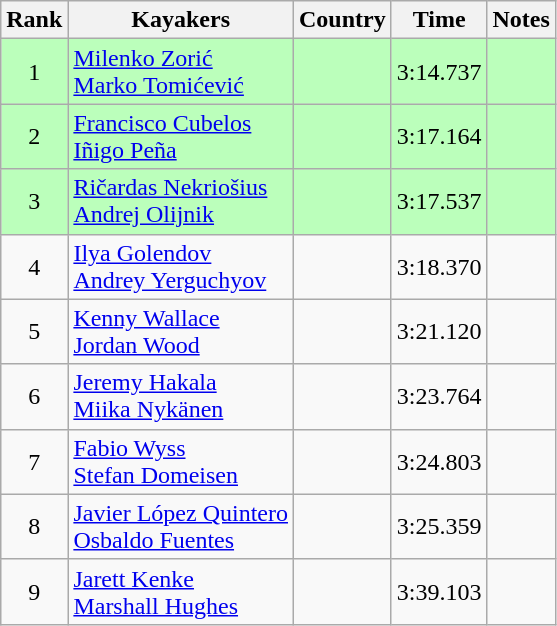<table class="wikitable" style="text-align:center">
<tr>
<th>Rank</th>
<th>Kayakers</th>
<th>Country</th>
<th>Time</th>
<th>Notes</th>
</tr>
<tr bgcolor=bbffbb>
<td>1</td>
<td align="left"><a href='#'>Milenko Zorić</a><br><a href='#'>Marko Tomićević</a></td>
<td align="left"></td>
<td>3:14.737</td>
<td></td>
</tr>
<tr bgcolor=bbffbb>
<td>2</td>
<td align="left"><a href='#'>Francisco Cubelos</a><br><a href='#'>Iñigo Peña</a></td>
<td align="left"></td>
<td>3:17.164</td>
<td></td>
</tr>
<tr bgcolor=bbffbb>
<td>3</td>
<td align="left"><a href='#'>Ričardas Nekriošius</a><br><a href='#'>Andrej Olijnik</a></td>
<td align="left"></td>
<td>3:17.537</td>
<td></td>
</tr>
<tr>
<td>4</td>
<td align="left"><a href='#'>Ilya Golendov</a><br><a href='#'>Andrey Yerguchyov</a></td>
<td align="left"></td>
<td>3:18.370</td>
<td></td>
</tr>
<tr>
<td>5</td>
<td align="left"><a href='#'>Kenny Wallace</a><br><a href='#'>Jordan Wood</a></td>
<td align="left"></td>
<td>3:21.120</td>
<td></td>
</tr>
<tr>
<td>6</td>
<td align="left"><a href='#'>Jeremy Hakala</a><br><a href='#'>Miika Nykänen</a></td>
<td align="left"></td>
<td>3:23.764</td>
<td></td>
</tr>
<tr>
<td>7</td>
<td align="left"><a href='#'>Fabio Wyss</a><br><a href='#'>Stefan Domeisen</a></td>
<td align="left"></td>
<td>3:24.803</td>
<td></td>
</tr>
<tr>
<td>8</td>
<td align="left"><a href='#'>Javier López Quintero</a><br><a href='#'>Osbaldo Fuentes</a></td>
<td align="left"></td>
<td>3:25.359</td>
<td></td>
</tr>
<tr>
<td>9</td>
<td align="left"><a href='#'>Jarett Kenke</a><br><a href='#'>Marshall Hughes</a></td>
<td align="left"></td>
<td>3:39.103</td>
<td></td>
</tr>
</table>
